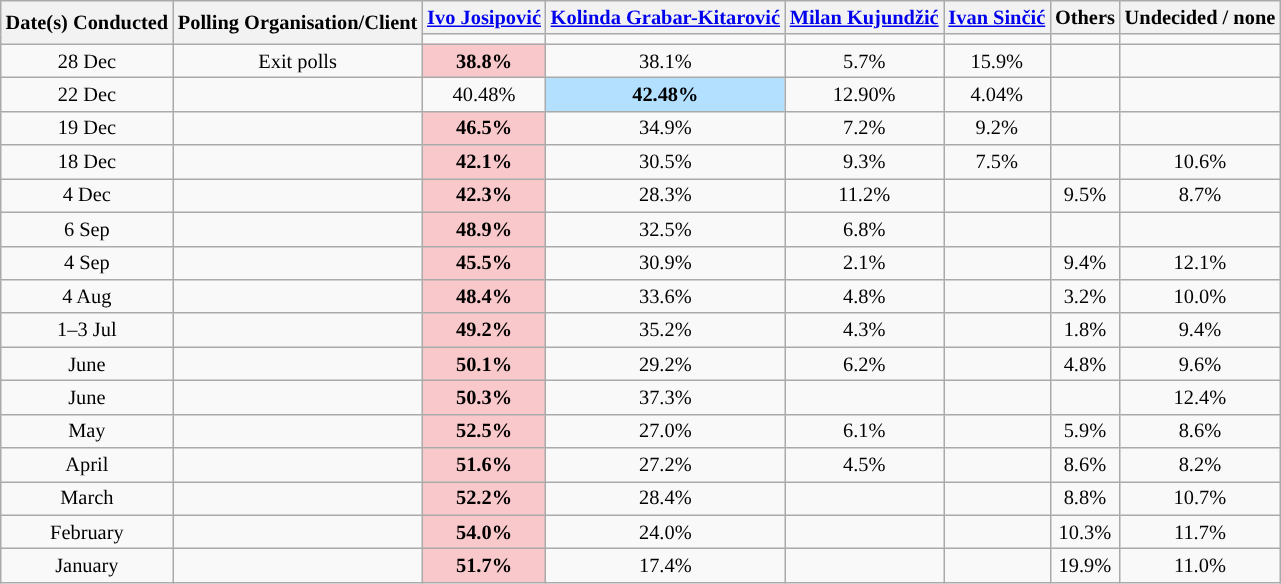<table class="wikitable" style="text-align:center;font-size:85%;">
<tr>
<th rowspan=2><strong>Date(s) Conducted</strong></th>
<th rowspan=2><strong>Polling Organisation/Client</strong></th>
<th><a href='#'>Ivo Josipović</a></th>
<th><a href='#'>Kolinda Grabar-Kitarović</a></th>
<th><a href='#'>Milan Kujundžić</a></th>
<th><a href='#'>Ivan Sinčić</a></th>
<th>Others</th>
<th>Undecided / none</th>
</tr>
<tr>
<td style="background: "></td>
<td style="background: "></td>
<td style="background: "></td>
<td style="background: "></td>
<td style="background: none"></td>
<td style="background: none"></td>
</tr>
<tr>
<td>28 Dec</td>
<td>Exit polls</td>
<td style="background: #F9C8CA"><strong>38.8%</strong></td>
<td>38.1%</td>
<td>5.7%</td>
<td>15.9%</td>
<td></td>
<td></td>
</tr>
<tr>
<td>22 Dec</td>
<td></td>
<td>40.48%</td>
<td style="background:#B3E0FF"><strong>42.48%</strong></td>
<td>12.90%</td>
<td>4.04%</td>
<td></td>
<td></td>
</tr>
<tr>
<td>19 Dec</td>
<td></td>
<td style="background: #F9C8CA"><strong>46.5%</strong></td>
<td>34.9%</td>
<td>7.2%</td>
<td>9.2%</td>
<td></td>
<td></td>
</tr>
<tr>
<td>18 Dec</td>
<td></td>
<td style="background: #F9C8CA"><strong>42.1%</strong></td>
<td>30.5%</td>
<td>9.3%</td>
<td>7.5%</td>
<td></td>
<td>10.6%</td>
</tr>
<tr>
<td>4 Dec</td>
<td></td>
<td style="background: #F9C8CA"><strong>42.3%</strong></td>
<td>28.3%</td>
<td>11.2%</td>
<td></td>
<td>9.5%</td>
<td>8.7%</td>
</tr>
<tr>
<td>6 Sep</td>
<td></td>
<td style="background: #F9C8CA"><strong>48.9%</strong></td>
<td>32.5%</td>
<td>6.8%</td>
<td></td>
<td></td>
<td></td>
</tr>
<tr>
<td>4 Sep</td>
<td></td>
<td style="background: #F9C8CA"><strong>45.5%</strong></td>
<td>30.9%</td>
<td>2.1%</td>
<td></td>
<td>9.4%</td>
<td>12.1%</td>
</tr>
<tr>
<td>4 Aug</td>
<td></td>
<td style="background: #F9C8CA"><strong>48.4%</strong></td>
<td>33.6%</td>
<td>4.8%</td>
<td></td>
<td>3.2%</td>
<td>10.0%</td>
</tr>
<tr>
<td>1–3 Jul</td>
<td></td>
<td style="background: #F9C8CA"><strong>49.2%</strong></td>
<td>35.2%</td>
<td>4.3%</td>
<td></td>
<td>1.8%</td>
<td>9.4%</td>
</tr>
<tr>
<td>June</td>
<td></td>
<td style="background: #F9C8CA"><strong>50.1%</strong></td>
<td>29.2%</td>
<td>6.2%</td>
<td></td>
<td>4.8%</td>
<td>9.6%</td>
</tr>
<tr>
<td>June</td>
<td></td>
<td style="background: #F9C8CA"><strong>50.3%</strong></td>
<td>37.3%</td>
<td></td>
<td></td>
<td></td>
<td>12.4%</td>
</tr>
<tr>
<td>May</td>
<td></td>
<td style="background: #F9C8CA"><strong>52.5%</strong></td>
<td>27.0%</td>
<td>6.1%</td>
<td></td>
<td>5.9%</td>
<td>8.6%</td>
</tr>
<tr>
<td>April</td>
<td></td>
<td style="background: #F9C8CA"><strong>51.6%</strong></td>
<td>27.2%</td>
<td>4.5%</td>
<td></td>
<td>8.6%</td>
<td>8.2%</td>
</tr>
<tr>
<td>March</td>
<td></td>
<td style="background: #F9C8CA"><strong>52.2%</strong></td>
<td>28.4%</td>
<td></td>
<td></td>
<td>8.8%</td>
<td>10.7%</td>
</tr>
<tr>
<td>February</td>
<td></td>
<td style="background: #F9C8CA"><strong>54.0%</strong></td>
<td>24.0%</td>
<td></td>
<td></td>
<td>10.3%</td>
<td>11.7%</td>
</tr>
<tr>
<td>January</td>
<td></td>
<td style="background: #F9C8CA"><strong>51.7%</strong></td>
<td>17.4%</td>
<td></td>
<td></td>
<td>19.9%</td>
<td>11.0%</td>
</tr>
</table>
